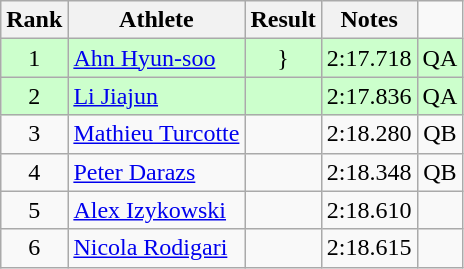<table class="wikitable" style="text-align:center">
<tr>
<th>Rank</th>
<th>Athlete</th>
<th>Result</th>
<th>Notes</th>
</tr>
<tr bgcolor=ccffcc>
<td>1</td>
<td align=left><a href='#'>Ahn Hyun-soo</a></td>
<td>}</td>
<td>2:17.718</td>
<td>QA</td>
</tr>
<tr bgcolor=ccffcc>
<td>2</td>
<td align=left><a href='#'>Li Jiajun</a></td>
<td></td>
<td>2:17.836</td>
<td>QA</td>
</tr>
<tr>
<td>3</td>
<td align=left><a href='#'>Mathieu Turcotte</a></td>
<td></td>
<td>2:18.280</td>
<td>QB</td>
</tr>
<tr>
<td>4</td>
<td align=left><a href='#'>Peter Darazs</a></td>
<td></td>
<td>2:18.348</td>
<td>QB</td>
</tr>
<tr>
<td>5</td>
<td align=left><a href='#'>Alex Izykowski</a></td>
<td></td>
<td>2:18.610</td>
<td></td>
</tr>
<tr>
<td>6</td>
<td align=left><a href='#'>Nicola Rodigari</a></td>
<td></td>
<td>2:18.615</td>
<td></td>
</tr>
</table>
